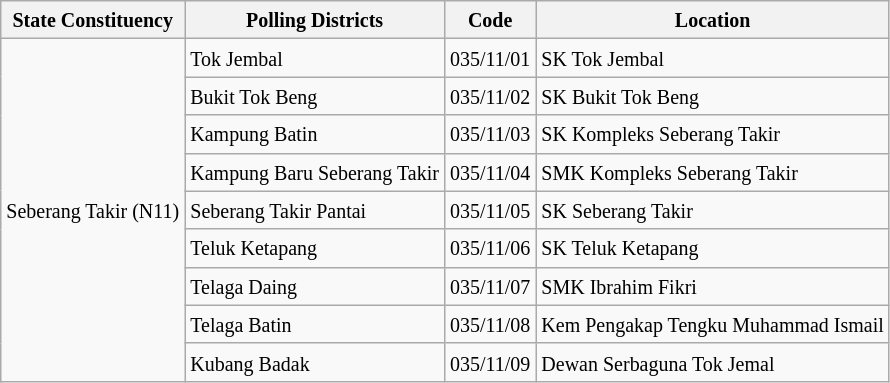<table class="wikitable sortable mw-collapsible">
<tr>
<th><small>State Constituency</small></th>
<th><small>Polling Districts</small></th>
<th><small>Code</small></th>
<th><small>Location</small></th>
</tr>
<tr>
<td rowspan="9"><small>Seberang Takir (N11)</small></td>
<td><small>Tok Jembal</small></td>
<td><small>035/11/01</small></td>
<td><small>SK Tok Jembal</small></td>
</tr>
<tr>
<td><small>Bukit Tok Beng</small></td>
<td><small>035/11/02</small></td>
<td><small>SK Bukit Tok Beng</small></td>
</tr>
<tr>
<td><small>Kampung Batin</small></td>
<td><small>035/11/03</small></td>
<td><small>SK Kompleks Seberang Takir</small></td>
</tr>
<tr>
<td><small>Kampung Baru Seberang Takir</small></td>
<td><small>035/11/04</small></td>
<td><small>SMK Kompleks Seberang Takir</small></td>
</tr>
<tr>
<td><small>Seberang Takir Pantai</small></td>
<td><small>035/11/05</small></td>
<td><small>SK Seberang Takir</small></td>
</tr>
<tr>
<td><small>Teluk Ketapang</small></td>
<td><small>035/11/06</small></td>
<td><small>SK Teluk Ketapang</small></td>
</tr>
<tr>
<td><small>Telaga Daing</small></td>
<td><small>035/11/07</small></td>
<td><small>SMK Ibrahim Fikri</small></td>
</tr>
<tr>
<td><small>Telaga Batin</small></td>
<td><small>035/11/08</small></td>
<td><small>Kem Pengakap Tengku Muhammad Ismail</small></td>
</tr>
<tr>
<td><small>Kubang Badak</small></td>
<td><small>035/11/09</small></td>
<td><small>Dewan Serbaguna Tok Jemal</small></td>
</tr>
</table>
